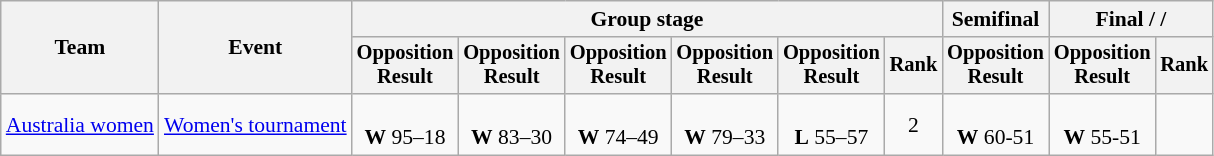<table class=wikitable style=font-size:90%>
<tr>
<th rowspan=2>Team</th>
<th rowspan=2>Event</th>
<th colspan=6>Group stage</th>
<th>Semifinal</th>
<th colspan=2>Final /  / </th>
</tr>
<tr style=font-size:95%>
<th>Opposition<br>Result</th>
<th>Opposition<br>Result</th>
<th>Opposition<br>Result</th>
<th>Opposition<br>Result</th>
<th>Opposition<br>Result</th>
<th>Rank</th>
<th>Opposition<br>Result</th>
<th>Opposition<br>Result</th>
<th>Rank</th>
</tr>
<tr align=center>
<td align=left><a href='#'>Australia women</a></td>
<td align=left><a href='#'>Women's tournament</a></td>
<td><br><strong>W</strong> 95–18</td>
<td><br><strong>W</strong> 83–30</td>
<td><br><strong>W</strong> 74–49</td>
<td><br><strong>W</strong> 79–33</td>
<td><br><strong>L</strong> 55–57</td>
<td>2</td>
<td><br><strong>W</strong> 60-51</td>
<td><br><strong>W</strong> 55-51</td>
<td></td>
</tr>
</table>
